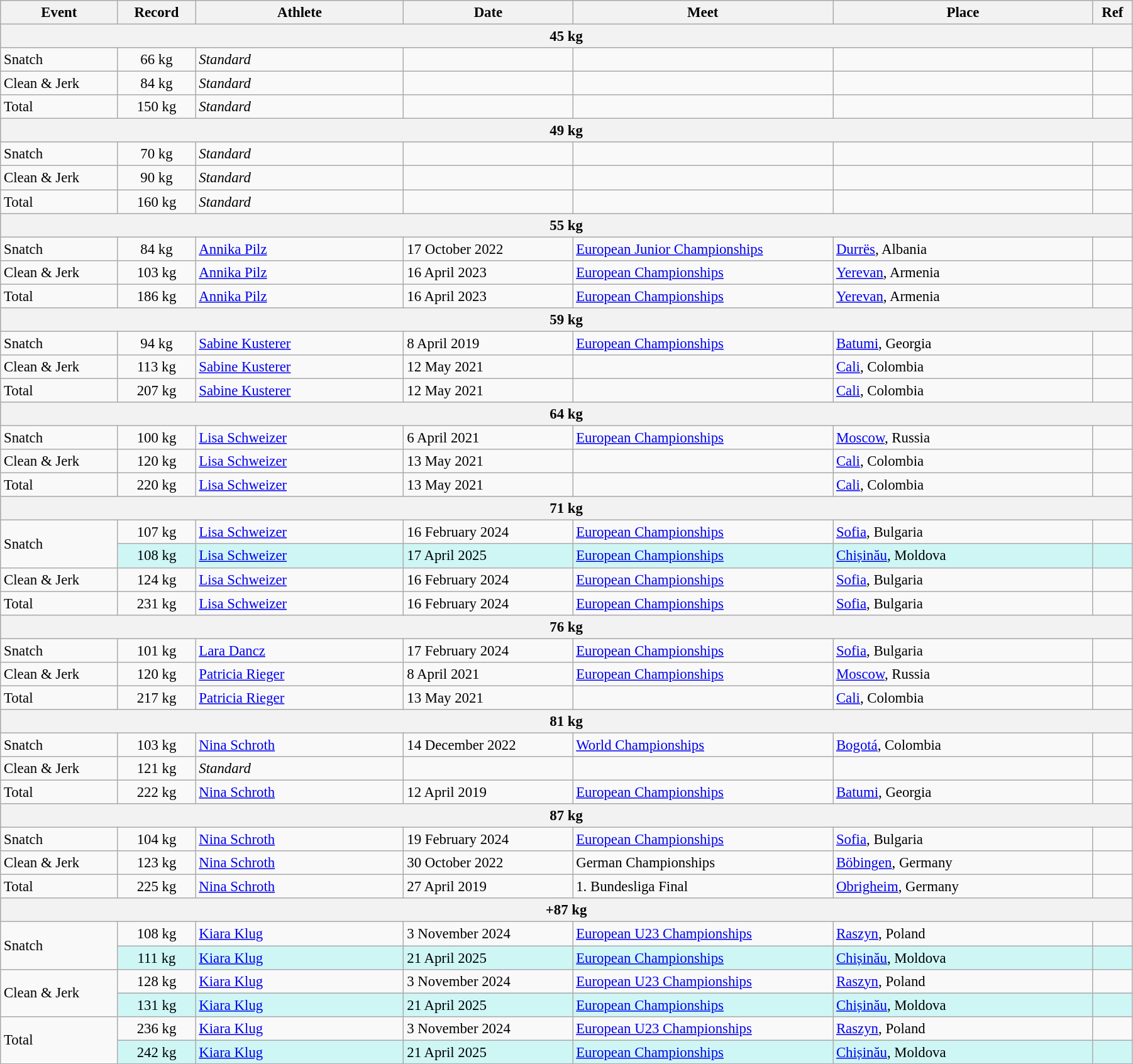<table class="wikitable" style="font-size:95%; width: 95%;">
<tr>
<th width=9%>Event</th>
<th width=6%>Record</th>
<th width=16%>Athlete</th>
<th width=13%>Date</th>
<th width=20%>Meet</th>
<th width=20%>Place</th>
<th width=3%>Ref</th>
</tr>
<tr bgcolor="#DDDDDD">
<th colspan="7">45 kg</th>
</tr>
<tr>
<td>Snatch</td>
<td align="center">66 kg</td>
<td><em>Standard</em></td>
<td></td>
<td></td>
<td></td>
<td></td>
</tr>
<tr>
<td>Clean & Jerk</td>
<td align="center">84 kg</td>
<td><em>Standard</em></td>
<td></td>
<td></td>
<td></td>
<td></td>
</tr>
<tr>
<td>Total</td>
<td align="center">150 kg</td>
<td><em>Standard</em></td>
<td></td>
<td></td>
<td></td>
<td></td>
</tr>
<tr bgcolor="#DDDDDD">
<th colspan="7">49 kg</th>
</tr>
<tr>
<td>Snatch</td>
<td align="center">70 kg</td>
<td><em>Standard</em></td>
<td></td>
<td></td>
<td></td>
<td></td>
</tr>
<tr>
<td>Clean & Jerk</td>
<td align="center">90 kg</td>
<td><em>Standard</em></td>
<td></td>
<td></td>
<td></td>
<td></td>
</tr>
<tr>
<td>Total</td>
<td align="center">160 kg</td>
<td><em>Standard</em></td>
<td></td>
<td></td>
<td></td>
<td></td>
</tr>
<tr bgcolor="#DDDDDD">
<th colspan="7">55 kg</th>
</tr>
<tr>
<td>Snatch</td>
<td align="center">84 kg</td>
<td><a href='#'>Annika Pilz</a></td>
<td>17 October 2022</td>
<td><a href='#'>European Junior Championships</a></td>
<td><a href='#'>Durrës</a>, Albania</td>
<td></td>
</tr>
<tr>
<td>Clean & Jerk</td>
<td align=center>103 kg</td>
<td><a href='#'>Annika Pilz</a></td>
<td>16 April 2023</td>
<td><a href='#'>European Championships</a></td>
<td><a href='#'>Yerevan</a>, Armenia</td>
<td></td>
</tr>
<tr>
<td>Total</td>
<td align=center>186 kg</td>
<td><a href='#'>Annika Pilz</a></td>
<td>16 April 2023</td>
<td><a href='#'>European Championships</a></td>
<td><a href='#'>Yerevan</a>, Armenia</td>
<td></td>
</tr>
<tr bgcolor="#DDDDDD">
<th colspan="7">59 kg</th>
</tr>
<tr>
<td>Snatch</td>
<td align="center">94 kg</td>
<td><a href='#'>Sabine Kusterer</a></td>
<td>8 April 2019</td>
<td><a href='#'>European Championships</a></td>
<td><a href='#'>Batumi</a>, Georgia</td>
<td></td>
</tr>
<tr>
<td>Clean & Jerk</td>
<td align="center">113 kg</td>
<td><a href='#'>Sabine Kusterer</a></td>
<td>12 May 2021</td>
<td></td>
<td><a href='#'>Cali</a>, Colombia</td>
<td></td>
</tr>
<tr>
<td>Total</td>
<td align="center">207 kg</td>
<td><a href='#'>Sabine Kusterer</a></td>
<td>12 May 2021</td>
<td></td>
<td><a href='#'>Cali</a>, Colombia</td>
<td></td>
</tr>
<tr bgcolor="#DDDDDD">
<th colspan="7">64 kg</th>
</tr>
<tr>
<td>Snatch</td>
<td align="center">100 kg</td>
<td><a href='#'>Lisa Schweizer</a></td>
<td>6 April 2021</td>
<td><a href='#'>European Championships</a></td>
<td><a href='#'>Moscow</a>, Russia</td>
<td></td>
</tr>
<tr>
<td>Clean & Jerk</td>
<td align="center">120 kg</td>
<td><a href='#'>Lisa Schweizer</a></td>
<td>13 May 2021</td>
<td></td>
<td><a href='#'>Cali</a>, Colombia</td>
<td></td>
</tr>
<tr>
<td>Total</td>
<td align="center">220 kg</td>
<td><a href='#'>Lisa Schweizer</a></td>
<td>13 May 2021</td>
<td></td>
<td><a href='#'>Cali</a>, Colombia</td>
<td></td>
</tr>
<tr bgcolor="#DDDDDD">
<th colspan="7">71 kg</th>
</tr>
<tr>
<td rowspan=2>Snatch</td>
<td align="center">107 kg</td>
<td><a href='#'>Lisa Schweizer</a></td>
<td>16 February 2024</td>
<td><a href='#'>European Championships</a></td>
<td><a href='#'>Sofia</a>, Bulgaria</td>
<td></td>
</tr>
<tr bgcolor=#CEF6F5>
<td align="center">108 kg</td>
<td><a href='#'>Lisa Schweizer</a></td>
<td>17 April 2025</td>
<td><a href='#'>European Championships</a></td>
<td><a href='#'>Chișinău</a>, Moldova</td>
<td></td>
</tr>
<tr>
<td>Clean & Jerk</td>
<td align=center>124 kg</td>
<td><a href='#'>Lisa Schweizer</a></td>
<td>16 February 2024</td>
<td><a href='#'>European Championships</a></td>
<td><a href='#'>Sofia</a>, Bulgaria</td>
<td></td>
</tr>
<tr>
<td>Total</td>
<td align=center>231 kg</td>
<td><a href='#'>Lisa Schweizer</a></td>
<td>16 February 2024</td>
<td><a href='#'>European Championships</a></td>
<td><a href='#'>Sofia</a>, Bulgaria</td>
<td></td>
</tr>
<tr bgcolor="#DDDDDD">
<th colspan="7">76 kg</th>
</tr>
<tr>
<td>Snatch</td>
<td align="center">101 kg</td>
<td><a href='#'>Lara Dancz</a></td>
<td>17 February 2024</td>
<td><a href='#'>European Championships</a></td>
<td><a href='#'>Sofia</a>, Bulgaria</td>
<td></td>
</tr>
<tr>
<td>Clean & Jerk</td>
<td align="center">120 kg</td>
<td><a href='#'>Patricia Rieger</a></td>
<td>8 April 2021</td>
<td><a href='#'>European Championships</a></td>
<td><a href='#'>Moscow</a>, Russia</td>
<td></td>
</tr>
<tr>
<td>Total</td>
<td align="center">217 kg</td>
<td><a href='#'>Patricia Rieger</a></td>
<td>13 May 2021</td>
<td></td>
<td><a href='#'>Cali</a>, Colombia</td>
<td></td>
</tr>
<tr bgcolor="#DDDDDD">
<th colspan="7">81 kg</th>
</tr>
<tr>
<td>Snatch</td>
<td align="center">103 kg</td>
<td><a href='#'>Nina Schroth</a></td>
<td>14 December 2022</td>
<td><a href='#'>World Championships</a></td>
<td><a href='#'>Bogotá</a>, Colombia</td>
<td></td>
</tr>
<tr>
<td>Clean & Jerk</td>
<td align="center">121 kg</td>
<td><em>Standard</em></td>
<td></td>
<td></td>
<td></td>
<td></td>
</tr>
<tr>
<td>Total</td>
<td align="center">222 kg</td>
<td><a href='#'>Nina Schroth</a></td>
<td>12 April 2019</td>
<td><a href='#'>European Championships</a></td>
<td><a href='#'>Batumi</a>, Georgia</td>
<td></td>
</tr>
<tr bgcolor="#DDDDDD">
<th colspan="7">87 kg</th>
</tr>
<tr>
<td>Snatch</td>
<td align="center">104 kg</td>
<td><a href='#'>Nina Schroth</a></td>
<td>19 February 2024</td>
<td><a href='#'>European Championships</a></td>
<td><a href='#'>Sofia</a>, Bulgaria</td>
<td></td>
</tr>
<tr>
<td>Clean & Jerk</td>
<td align="center">123 kg</td>
<td><a href='#'>Nina Schroth</a></td>
<td>30 October 2022</td>
<td>German Championships</td>
<td><a href='#'>Böbingen</a>, Germany</td>
<td></td>
</tr>
<tr>
<td>Total</td>
<td align="center">225 kg</td>
<td><a href='#'>Nina Schroth</a></td>
<td>27 April 2019</td>
<td>1. Bundesliga Final</td>
<td><a href='#'>Obrigheim</a>, Germany</td>
<td></td>
</tr>
<tr bgcolor="#DDDDDD">
<th colspan="7">+87 kg</th>
</tr>
<tr>
<td rowspan=2>Snatch</td>
<td align="center">108 kg</td>
<td><a href='#'>Kiara Klug</a></td>
<td>3 November 2024</td>
<td><a href='#'>European U23 Championships</a></td>
<td><a href='#'>Raszyn</a>, Poland</td>
<td></td>
</tr>
<tr bgcolor=#CEF6F5>
<td align=center>111 kg</td>
<td><a href='#'>Kiara Klug</a></td>
<td>21 April 2025</td>
<td><a href='#'>European Championships</a></td>
<td><a href='#'>Chișinău</a>, Moldova</td>
<td></td>
</tr>
<tr>
<td rowspan=2>Clean & Jerk</td>
<td align=center>128 kg</td>
<td><a href='#'>Kiara Klug</a></td>
<td>3 November 2024</td>
<td><a href='#'>European U23 Championships</a></td>
<td><a href='#'>Raszyn</a>, Poland</td>
<td></td>
</tr>
<tr bgcolor=#CEF6F5>
<td align=center>131 kg</td>
<td><a href='#'>Kiara Klug</a></td>
<td>21 April 2025</td>
<td><a href='#'>European Championships</a></td>
<td><a href='#'>Chișinău</a>, Moldova</td>
<td></td>
</tr>
<tr>
<td rowspan=2>Total</td>
<td align=center>236 kg</td>
<td><a href='#'>Kiara Klug</a></td>
<td>3 November 2024</td>
<td><a href='#'>European U23 Championships</a></td>
<td><a href='#'>Raszyn</a>, Poland</td>
<td></td>
</tr>
<tr bgcolor=#CEF6F5>
<td align=center>242 kg</td>
<td><a href='#'>Kiara Klug</a></td>
<td>21 April 2025</td>
<td><a href='#'>European Championships</a></td>
<td><a href='#'>Chișinău</a>, Moldova</td>
<td></td>
</tr>
</table>
